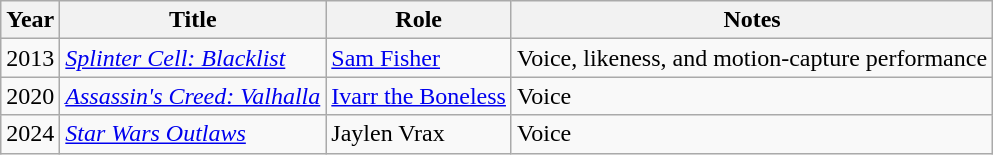<table class="wikitable sortable sortable">
<tr ">
<th>Year</th>
<th>Title</th>
<th>Role</th>
<th class="unsortable">Notes</th>
</tr>
<tr>
<td>2013</td>
<td><em><a href='#'>Splinter Cell: Blacklist</a></em></td>
<td><a href='#'>Sam Fisher</a></td>
<td>Voice, likeness, and motion-capture performance</td>
</tr>
<tr>
<td>2020</td>
<td><em><a href='#'>Assassin's Creed: Valhalla</a></em></td>
<td><a href='#'>Ivarr the Boneless</a></td>
<td>Voice</td>
</tr>
<tr>
<td>2024</td>
<td><em><a href='#'>Star Wars Outlaws</a></em></td>
<td>Jaylen Vrax</td>
<td>Voice</td>
</tr>
</table>
